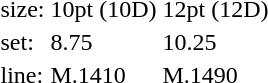<table style="margin-left:40px;">
<tr>
<td>size:</td>
<td>10pt (10D)</td>
<td>12pt (12D)</td>
</tr>
<tr>
<td>set:</td>
<td>8.75</td>
<td>10.25</td>
</tr>
<tr>
<td>line:</td>
<td>M.1410</td>
<td>M.1490</td>
</tr>
</table>
